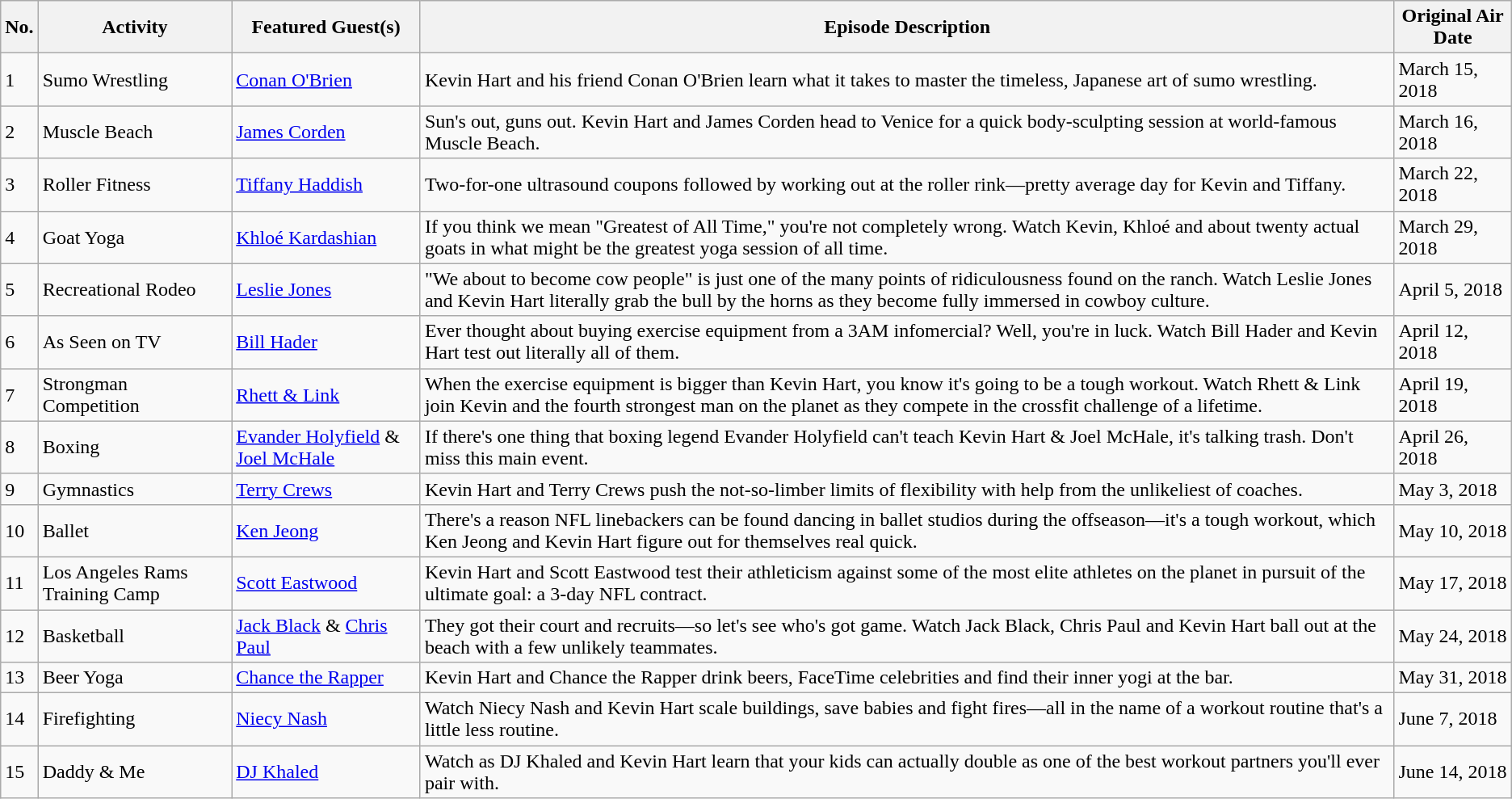<table class="wikitable">
<tr>
<th>No.</th>
<th>Activity</th>
<th>Featured Guest(s)</th>
<th>Episode Description</th>
<th>Original Air Date</th>
</tr>
<tr>
<td>1</td>
<td>Sumo Wrestling</td>
<td><a href='#'>Conan O'Brien</a></td>
<td>Kevin Hart and his friend Conan O'Brien learn what it takes to master the timeless, Japanese art of sumo wrestling.</td>
<td>March 15, 2018</td>
</tr>
<tr>
<td>2</td>
<td>Muscle Beach</td>
<td><a href='#'>James Corden</a></td>
<td>Sun's out, guns out. Kevin Hart and James Corden head to Venice for a quick body-sculpting session at world-famous Muscle Beach.</td>
<td>March 16, 2018</td>
</tr>
<tr>
<td>3</td>
<td>Roller Fitness</td>
<td><a href='#'>Tiffany Haddish</a></td>
<td>Two-for-one ultrasound coupons followed by working out at the roller rink—pretty average day for Kevin and Tiffany.</td>
<td>March 22, 2018</td>
</tr>
<tr>
<td>4</td>
<td>Goat Yoga</td>
<td><a href='#'>Khloé Kardashian</a></td>
<td>If you think we mean "Greatest of All Time," you're not completely wrong. Watch Kevin, Khloé and about twenty actual goats in what might be the greatest yoga session of all time.</td>
<td>March 29, 2018</td>
</tr>
<tr>
<td>5</td>
<td>Recreational Rodeo</td>
<td><a href='#'>Leslie Jones</a></td>
<td>"We about to become cow people" is just one of the many points of ridiculousness found on the ranch. Watch Leslie Jones and Kevin Hart literally grab the bull by the horns as they become fully immersed in cowboy culture.</td>
<td>April 5, 2018</td>
</tr>
<tr>
<td>6</td>
<td>As Seen on TV</td>
<td><a href='#'>Bill Hader</a></td>
<td>Ever thought about buying exercise equipment from a 3AM infomercial? Well, you're in luck. Watch Bill Hader and Kevin Hart test out literally all of them.</td>
<td>April 12, 2018</td>
</tr>
<tr>
<td>7</td>
<td>Strongman Competition</td>
<td><a href='#'>Rhett & Link</a></td>
<td>When the exercise equipment is bigger than Kevin Hart, you know it's going to be a tough workout. Watch Rhett & Link join Kevin and the fourth strongest man on the planet as they compete in the crossfit challenge of a lifetime.</td>
<td>April 19, 2018</td>
</tr>
<tr>
<td>8</td>
<td>Boxing</td>
<td><a href='#'>Evander Holyfield</a> & <a href='#'>Joel McHale</a></td>
<td>If there's one thing that boxing legend Evander Holyfield can't teach Kevin Hart & Joel McHale, it's talking trash. Don't miss this main event.</td>
<td>April 26, 2018</td>
</tr>
<tr>
<td>9</td>
<td>Gymnastics</td>
<td><a href='#'>Terry Crews</a></td>
<td>Kevin Hart and Terry Crews push the not-so-limber limits of flexibility with help from the unlikeliest of coaches.</td>
<td>May 3, 2018</td>
</tr>
<tr>
<td>10</td>
<td>Ballet</td>
<td><a href='#'>Ken Jeong</a></td>
<td>There's a reason NFL linebackers can be found dancing in ballet studios during the offseason—it's a tough workout, which Ken Jeong and Kevin Hart figure out for themselves real quick.</td>
<td>May 10, 2018</td>
</tr>
<tr>
<td>11</td>
<td>Los Angeles Rams Training Camp</td>
<td><a href='#'>Scott Eastwood</a></td>
<td>Kevin Hart and Scott Eastwood test their athleticism against some of the most elite athletes on the planet in pursuit of the ultimate goal: a 3-day NFL contract.</td>
<td>May 17, 2018</td>
</tr>
<tr>
<td>12</td>
<td>Basketball</td>
<td><a href='#'>Jack Black</a> & <a href='#'>Chris Paul</a></td>
<td>They got their court and recruits—so let's see who's got game. Watch Jack Black, Chris Paul and Kevin Hart ball out at the beach with a few unlikely teammates.</td>
<td>May 24, 2018</td>
</tr>
<tr>
<td>13</td>
<td>Beer Yoga</td>
<td><a href='#'>Chance the Rapper</a></td>
<td>Kevin Hart and Chance the Rapper drink beers, FaceTime celebrities and find their inner yogi at the bar.</td>
<td>May 31, 2018</td>
</tr>
<tr>
<td>14</td>
<td>Firefighting</td>
<td><a href='#'>Niecy Nash</a></td>
<td>Watch Niecy Nash and Kevin Hart scale buildings, save babies and fight fires—all in the name of a workout routine that's a little less routine.</td>
<td>June 7, 2018</td>
</tr>
<tr>
<td>15</td>
<td>Daddy & Me</td>
<td><a href='#'>DJ Khaled</a></td>
<td>Watch as DJ Khaled and Kevin Hart learn that your kids can actually double as one of the best workout partners you'll ever pair with.</td>
<td>June 14, 2018</td>
</tr>
</table>
